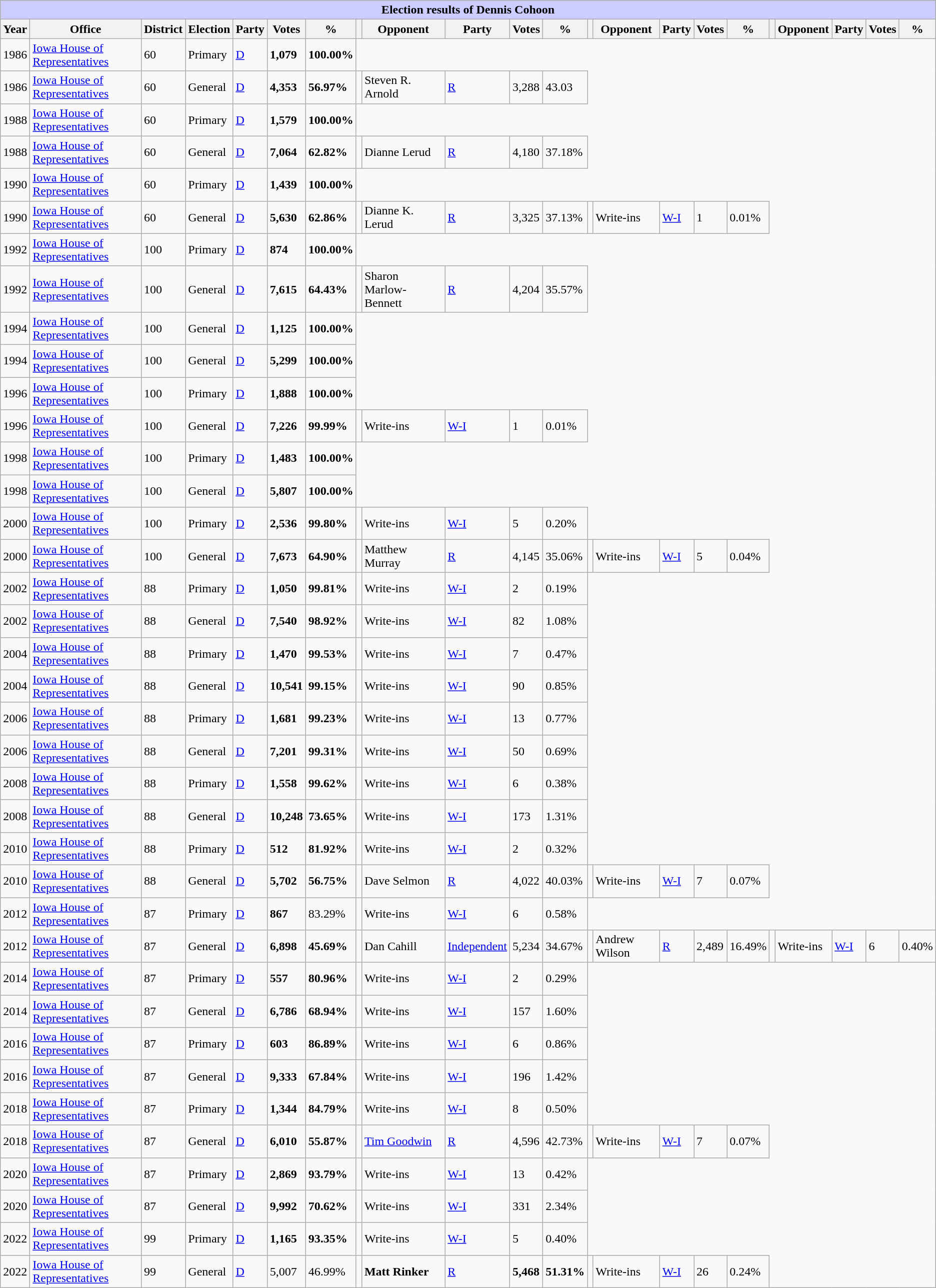<table class="wikitable collapsible" |state=collapse |>
<tr bgcolor=#cccccc>
<th colspan=22 style="background: #ccccff;">Election results of Dennis Cohoon </th>
</tr>
<tr>
<th>Year</th>
<th>Office</th>
<th>District</th>
<th>Election</th>
<th>Party</th>
<th>Votes</th>
<th>%</th>
<th></th>
<th>Opponent</th>
<th>Party</th>
<th>Votes</th>
<th>%</th>
<th></th>
<th>Opponent</th>
<th>Party</th>
<th>Votes</th>
<th>%</th>
<th></th>
<th>Opponent</th>
<th>Party</th>
<th>Votes</th>
<th>%</th>
</tr>
<tr>
<td>1986</td>
<td><a href='#'>Iowa House of Representatives</a></td>
<td>60</td>
<td>Primary</td>
<td><a href='#'>D</a></td>
<td><strong>1,079</strong></td>
<td><strong>100.00%</strong></td>
</tr>
<tr>
<td>1986</td>
<td><a href='#'>Iowa House of Representatives</a></td>
<td>60</td>
<td>General</td>
<td><a href='#'>D</a></td>
<td><strong>4,353</strong></td>
<td><strong>56.97%</strong></td>
<td></td>
<td>Steven R. Arnold</td>
<td><a href='#'>R</a></td>
<td>3,288</td>
<td>43.03</td>
</tr>
<tr>
<td>1988</td>
<td><a href='#'>Iowa House of Representatives</a></td>
<td>60</td>
<td>Primary</td>
<td><a href='#'>D</a></td>
<td><strong>1,579</strong></td>
<td><strong>100.00%</strong></td>
</tr>
<tr>
<td>1988</td>
<td><a href='#'>Iowa House of Representatives</a></td>
<td>60</td>
<td>General</td>
<td><a href='#'>D</a></td>
<td><strong>7,064</strong></td>
<td><strong>62.82%</strong></td>
<td></td>
<td>Dianne Lerud</td>
<td><a href='#'>R</a></td>
<td>4,180</td>
<td>37.18%</td>
</tr>
<tr>
<td>1990</td>
<td><a href='#'>Iowa House of Representatives</a></td>
<td>60</td>
<td>Primary</td>
<td><a href='#'>D</a></td>
<td><strong>1,439</strong></td>
<td><strong>100.00%</strong></td>
</tr>
<tr>
<td>1990</td>
<td><a href='#'>Iowa House of Representatives</a></td>
<td>60</td>
<td>General</td>
<td><a href='#'>D</a></td>
<td><strong>5,630</strong></td>
<td><strong>62.86%</strong></td>
<td></td>
<td>Dianne K. Lerud</td>
<td><a href='#'>R</a></td>
<td>3,325</td>
<td>37.13%</td>
<td></td>
<td>Write-ins</td>
<td><a href='#'>W-I</a></td>
<td>1</td>
<td>0.01%</td>
</tr>
<tr>
<td>1992</td>
<td><a href='#'>Iowa House of Representatives</a></td>
<td>100</td>
<td>Primary</td>
<td><a href='#'>D</a></td>
<td><strong>874</strong></td>
<td><strong>100.00%</strong></td>
</tr>
<tr>
<td>1992</td>
<td><a href='#'>Iowa House of Representatives</a></td>
<td>100</td>
<td>General</td>
<td><a href='#'>D</a></td>
<td><strong>7,615</strong></td>
<td><strong>64.43%</strong></td>
<td></td>
<td>Sharon Marlow-Bennett</td>
<td><a href='#'>R</a></td>
<td>4,204</td>
<td>35.57%</td>
</tr>
<tr>
<td>1994</td>
<td><a href='#'>Iowa House of Representatives</a></td>
<td>100</td>
<td>General</td>
<td><a href='#'>D</a></td>
<td><strong>1,125</strong></td>
<td><strong>100.00%</strong></td>
</tr>
<tr>
<td>1994</td>
<td><a href='#'>Iowa House of Representatives</a></td>
<td>100</td>
<td>General</td>
<td><a href='#'>D</a></td>
<td><strong>5,299</strong></td>
<td><strong>100.00%</strong></td>
</tr>
<tr>
<td>1996</td>
<td><a href='#'>Iowa House of Representatives</a></td>
<td>100</td>
<td>Primary</td>
<td><a href='#'>D</a></td>
<td><strong>1,888</strong></td>
<td><strong>100.00%</strong></td>
</tr>
<tr>
<td>1996</td>
<td><a href='#'>Iowa House of Representatives</a></td>
<td>100</td>
<td>General</td>
<td><a href='#'>D</a></td>
<td><strong>7,226</strong></td>
<td><strong>99.99%</strong></td>
<td></td>
<td>Write-ins</td>
<td><a href='#'>W-I</a></td>
<td>1</td>
<td>0.01%</td>
</tr>
<tr>
<td>1998</td>
<td><a href='#'>Iowa House of Representatives</a></td>
<td>100</td>
<td>Primary</td>
<td><a href='#'>D</a></td>
<td><strong>1,483</strong></td>
<td><strong>100.00%</strong></td>
</tr>
<tr>
<td>1998</td>
<td><a href='#'>Iowa House of Representatives</a></td>
<td>100</td>
<td>General</td>
<td><a href='#'>D</a></td>
<td><strong>5,807</strong></td>
<td><strong>100.00%</strong></td>
</tr>
<tr>
<td>2000</td>
<td><a href='#'>Iowa House of Representatives</a></td>
<td>100</td>
<td>Primary</td>
<td><a href='#'>D</a></td>
<td><strong>2,536</strong></td>
<td><strong>99.80%</strong></td>
<td></td>
<td>Write-ins</td>
<td><a href='#'>W-I</a></td>
<td>5</td>
<td>0.20%</td>
</tr>
<tr>
<td>2000</td>
<td><a href='#'>Iowa House of Representatives</a></td>
<td>100</td>
<td>General</td>
<td><a href='#'>D</a></td>
<td><strong>7,673</strong></td>
<td><strong>64.90%</strong></td>
<td></td>
<td>Matthew Murray</td>
<td><a href='#'>R</a></td>
<td>4,145</td>
<td>35.06%</td>
<td></td>
<td>Write-ins</td>
<td><a href='#'>W-I</a></td>
<td>5</td>
<td>0.04%</td>
</tr>
<tr>
<td>2002</td>
<td><a href='#'>Iowa House of Representatives</a></td>
<td>88</td>
<td>Primary</td>
<td><a href='#'>D</a></td>
<td><strong>1,050</strong></td>
<td><strong>99.81%</strong></td>
<td></td>
<td>Write-ins</td>
<td><a href='#'>W-I</a></td>
<td>2</td>
<td>0.19%</td>
</tr>
<tr>
<td>2002</td>
<td><a href='#'>Iowa House of Representatives</a></td>
<td>88</td>
<td>General</td>
<td><a href='#'>D</a></td>
<td><strong>7,540</strong></td>
<td><strong>98.92%</strong></td>
<td></td>
<td>Write-ins</td>
<td><a href='#'>W-I</a></td>
<td>82</td>
<td>1.08%</td>
</tr>
<tr>
<td>2004</td>
<td><a href='#'>Iowa House of Representatives</a></td>
<td>88</td>
<td>Primary</td>
<td><a href='#'>D</a></td>
<td><strong>1,470</strong></td>
<td><strong>99.53%</strong></td>
<td></td>
<td>Write-ins</td>
<td><a href='#'>W-I</a></td>
<td>7</td>
<td>0.47%</td>
</tr>
<tr>
<td>2004</td>
<td><a href='#'>Iowa House of Representatives</a></td>
<td>88</td>
<td>General</td>
<td><a href='#'>D</a></td>
<td><strong>10,541</strong></td>
<td><strong>99.15%</strong></td>
<td></td>
<td>Write-ins</td>
<td><a href='#'>W-I</a></td>
<td>90</td>
<td>0.85%</td>
</tr>
<tr>
<td>2006</td>
<td><a href='#'>Iowa House of Representatives</a></td>
<td>88</td>
<td>Primary</td>
<td><a href='#'>D</a></td>
<td><strong>1,681</strong></td>
<td><strong>99.23%</strong></td>
<td></td>
<td>Write-ins</td>
<td><a href='#'>W-I</a></td>
<td>13</td>
<td>0.77%</td>
</tr>
<tr>
<td>2006</td>
<td><a href='#'>Iowa House of Representatives</a></td>
<td>88</td>
<td>General</td>
<td><a href='#'>D</a></td>
<td><strong>7,201</strong></td>
<td><strong>99.31%</strong></td>
<td></td>
<td>Write-ins</td>
<td><a href='#'>W-I</a></td>
<td>50</td>
<td>0.69%</td>
</tr>
<tr>
<td>2008</td>
<td><a href='#'>Iowa House of Representatives</a></td>
<td>88</td>
<td>Primary</td>
<td><a href='#'>D</a></td>
<td><strong>1,558</strong></td>
<td><strong>99.62%</strong></td>
<td></td>
<td>Write-ins</td>
<td><a href='#'>W-I</a></td>
<td>6</td>
<td>0.38%</td>
</tr>
<tr>
<td>2008</td>
<td><a href='#'>Iowa House of Representatives</a></td>
<td>88</td>
<td>General</td>
<td><a href='#'>D</a></td>
<td><strong>10,248</strong></td>
<td><strong>73.65%</strong></td>
<td></td>
<td>Write-ins</td>
<td><a href='#'>W-I</a></td>
<td>173</td>
<td>1.31%</td>
</tr>
<tr>
<td>2010</td>
<td><a href='#'>Iowa House of Representatives</a></td>
<td>88</td>
<td>Primary</td>
<td><a href='#'>D</a></td>
<td><strong>512</strong></td>
<td><strong>81.92%</strong></td>
<td></td>
<td>Write-ins</td>
<td><a href='#'>W-I</a></td>
<td>2</td>
<td>0.32%</td>
</tr>
<tr>
<td>2010</td>
<td><a href='#'>Iowa House of Representatives</a></td>
<td>88</td>
<td>General</td>
<td><a href='#'>D</a></td>
<td><strong>5,702</strong></td>
<td><strong>56.75%</strong></td>
<td></td>
<td>Dave Selmon</td>
<td><a href='#'>R</a></td>
<td>4,022</td>
<td>40.03%</td>
<td></td>
<td>Write-ins</td>
<td><a href='#'>W-I</a></td>
<td>7</td>
<td>0.07%</td>
</tr>
<tr>
<td>2012</td>
<td><a href='#'>Iowa House of Representatives</a></td>
<td>87</td>
<td>Primary</td>
<td><a href='#'>D</a></td>
<td><strong>867</strong></td>
<td>83.29%</td>
<td></td>
<td>Write-ins</td>
<td><a href='#'>W-I</a></td>
<td>6</td>
<td>0.58%</td>
</tr>
<tr>
<td>2012</td>
<td><a href='#'>Iowa House of Representatives</a></td>
<td>87</td>
<td>General</td>
<td><a href='#'>D</a></td>
<td><strong>6,898</strong></td>
<td><strong>45.69%</strong></td>
<td></td>
<td>Dan Cahill</td>
<td><a href='#'>Independent</a></td>
<td>5,234</td>
<td>34.67%</td>
<td></td>
<td>Andrew Wilson</td>
<td><a href='#'>R</a></td>
<td>2,489</td>
<td>16.49%</td>
<td></td>
<td>Write-ins</td>
<td><a href='#'>W-I</a></td>
<td>6</td>
<td>0.40%</td>
</tr>
<tr>
<td>2014</td>
<td><a href='#'>Iowa House of Representatives</a></td>
<td>87</td>
<td>Primary</td>
<td><a href='#'>D</a></td>
<td><strong>557</strong></td>
<td><strong>80.96%</strong></td>
<td></td>
<td>Write-ins</td>
<td><a href='#'>W-I</a></td>
<td>2</td>
<td>0.29%</td>
</tr>
<tr>
<td>2014</td>
<td><a href='#'>Iowa House of Representatives</a></td>
<td>87</td>
<td>General</td>
<td><a href='#'>D</a></td>
<td><strong>6,786</strong></td>
<td><strong>68.94%</strong></td>
<td></td>
<td>Write-ins</td>
<td><a href='#'>W-I</a></td>
<td>157</td>
<td>1.60%</td>
</tr>
<tr>
<td>2016</td>
<td><a href='#'>Iowa House of Representatives</a></td>
<td>87</td>
<td>Primary</td>
<td><a href='#'>D</a></td>
<td><strong>603</strong></td>
<td><strong>86.89%</strong></td>
<td></td>
<td>Write-ins</td>
<td><a href='#'>W-I</a></td>
<td>6</td>
<td>0.86%</td>
</tr>
<tr>
<td>2016</td>
<td><a href='#'>Iowa House of Representatives</a></td>
<td>87</td>
<td>General</td>
<td><a href='#'>D</a></td>
<td><strong>9,333</strong></td>
<td><strong>67.84%</strong></td>
<td></td>
<td>Write-ins</td>
<td><a href='#'>W-I</a></td>
<td>196</td>
<td>1.42%</td>
</tr>
<tr>
<td>2018</td>
<td><a href='#'>Iowa House of Representatives</a></td>
<td>87</td>
<td>Primary</td>
<td><a href='#'>D</a></td>
<td><strong>1,344</strong></td>
<td><strong>84.79%</strong></td>
<td></td>
<td>Write-ins</td>
<td><a href='#'>W-I</a></td>
<td>8</td>
<td>0.50%</td>
</tr>
<tr>
<td>2018</td>
<td><a href='#'>Iowa House of Representatives</a></td>
<td>87</td>
<td>General</td>
<td><a href='#'>D</a></td>
<td><strong>6,010</strong></td>
<td><strong>55.87%</strong></td>
<td></td>
<td><a href='#'>Tim Goodwin</a></td>
<td><a href='#'>R</a></td>
<td>4,596</td>
<td>42.73%</td>
<td></td>
<td>Write-ins</td>
<td><a href='#'>W-I</a></td>
<td>7</td>
<td>0.07%</td>
</tr>
<tr>
<td>2020</td>
<td><a href='#'>Iowa House of Representatives</a></td>
<td>87</td>
<td>Primary</td>
<td><a href='#'>D</a></td>
<td><strong>2,869</strong></td>
<td><strong>93.79%</strong></td>
<td></td>
<td>Write-ins</td>
<td><a href='#'>W-I</a></td>
<td>13</td>
<td>0.42%</td>
</tr>
<tr>
<td>2020</td>
<td><a href='#'>Iowa House of Representatives</a></td>
<td>87</td>
<td>General</td>
<td><a href='#'>D</a></td>
<td><strong>9,992</strong></td>
<td><strong>70.62%</strong></td>
<td></td>
<td>Write-ins</td>
<td><a href='#'>W-I</a></td>
<td>331</td>
<td>2.34%</td>
</tr>
<tr>
<td>2022</td>
<td><a href='#'>Iowa House of Representatives</a></td>
<td>99</td>
<td>Primary</td>
<td><a href='#'>D</a></td>
<td><strong>1,165</strong></td>
<td><strong>93.35%</strong></td>
<td></td>
<td>Write-ins</td>
<td><a href='#'>W-I</a></td>
<td>5</td>
<td>0.40%</td>
</tr>
<tr>
<td>2022</td>
<td><a href='#'>Iowa House of Representatives</a></td>
<td>99</td>
<td>General</td>
<td><a href='#'>D</a></td>
<td>5,007</td>
<td>46.99%</td>
<td></td>
<td><strong>Matt Rinker</strong></td>
<td><a href='#'>R</a></td>
<td><strong>5,468</strong></td>
<td><strong>51.31%</strong></td>
<td></td>
<td>Write-ins</td>
<td><a href='#'>W-I</a></td>
<td>26</td>
<td>0.24%</td>
</tr>
</table>
